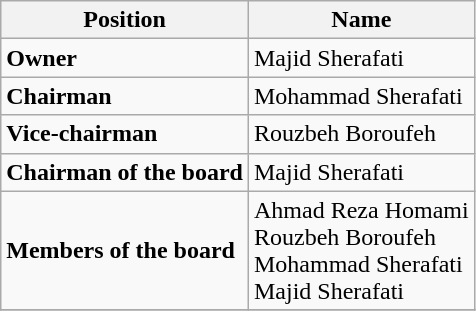<table class=wikitable>
<tr>
<th style="color:; background:;">Position</th>
<th style="color:; background:;">Name</th>
</tr>
<tr>
<td><strong>Owner</strong></td>
<td> Majid Sherafati</td>
</tr>
<tr>
<td><strong>Chairman</strong></td>
<td> Mohammad Sherafati</td>
</tr>
<tr>
<td><strong>Vice-chairman</strong></td>
<td>  Rouzbeh Boroufeh</td>
</tr>
<tr>
<td><strong>Chairman of the board</strong></td>
<td> Majid Sherafati</td>
</tr>
<tr>
<td><strong>Members of the board</strong></td>
<td> Ahmad Reza Homami <br>  Rouzbeh Boroufeh <br>  Mohammad Sherafati <br>  Majid Sherafati</td>
</tr>
<tr>
</tr>
</table>
